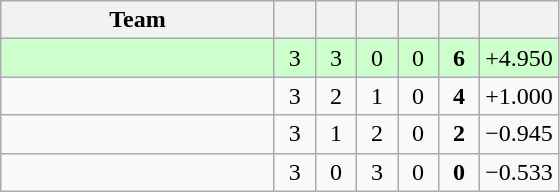<table class="wikitable" style="text-align:center;">
<tr>
<th width=175>Team</th>
<th style="width:20px;"></th>
<th style="width:20px;"></th>
<th style="width:20px;"></th>
<th style="width:20px;"></th>
<th style="width:20px;"></th>
<th style="width:20px;"></th>
</tr>
<tr style="background:#cfc">
<td align=left></td>
<td>3</td>
<td>3</td>
<td>0</td>
<td>0</td>
<td><strong>6</strong></td>
<td>+4.950</td>
</tr>
<tr>
<td align=left></td>
<td>3</td>
<td>2</td>
<td>1</td>
<td>0</td>
<td><strong>4</strong></td>
<td>+1.000</td>
</tr>
<tr>
<td align=left></td>
<td>3</td>
<td>1</td>
<td>2</td>
<td>0</td>
<td><strong>2</strong></td>
<td>−0.945</td>
</tr>
<tr>
<td align=left></td>
<td>3</td>
<td>0</td>
<td>3</td>
<td>0</td>
<td><strong>0</strong></td>
<td>−0.533</td>
</tr>
</table>
